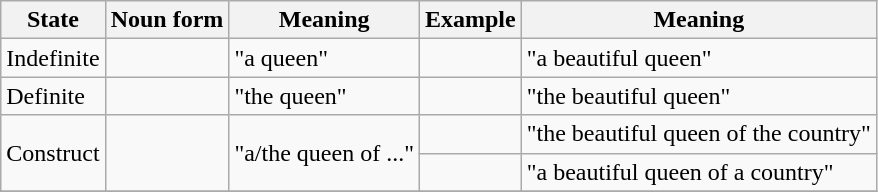<table class="wikitable">
<tr>
<th>State</th>
<th>Noun form</th>
<th>Meaning</th>
<th>Example</th>
<th>Meaning</th>
</tr>
<tr>
<td>Indefinite</td>
<td> <em></em></td>
<td>"a queen"</td>
<td> <em></em></td>
<td>"a beautiful queen"</td>
</tr>
<tr>
<td>Definite</td>
<td> <em></em></td>
<td>"the queen"</td>
<td> <em></em></td>
<td>"the beautiful queen"</td>
</tr>
<tr>
<td rowspan="2">Construct</td>
<td rowspan="2"> <em></em></td>
<td rowspan="2">"a/the queen of ..."</td>
<td> <em></em></td>
<td>"the beautiful queen of the country"</td>
</tr>
<tr>
<td>  <em></em></td>
<td>"a beautiful queen of a country"</td>
</tr>
<tr>
</tr>
</table>
